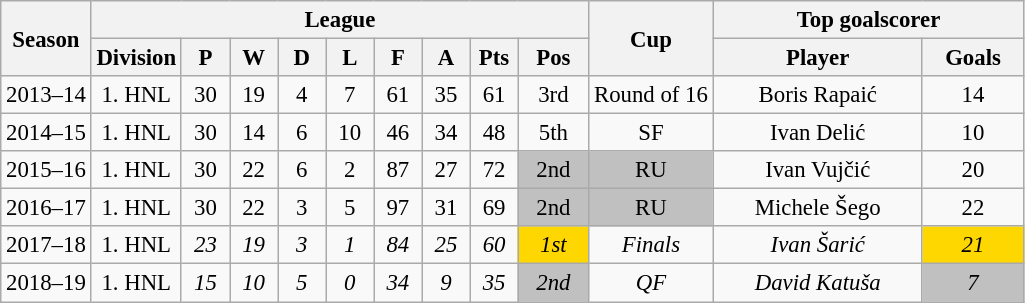<table class="wikitable sortable" style="font-size:95%; text-align: center;">
<tr>
<th rowspan=2>Season</th>
<th colspan=9>League</th>
<th rowspan=2>Cup</th>
<th colspan=2 width="200">Top goalscorer</th>
</tr>
<tr>
<th>Division</th>
<th width="25">P</th>
<th width="25">W</th>
<th width="25">D</th>
<th width="25">L</th>
<th width="25">F</th>
<th width="25">A</th>
<th width="25">Pts</th>
<th width="40">Pos</th>
<th>Player</th>
<th>Goals</th>
</tr>
<tr>
<td>2013–14</td>
<td>1. HNL</td>
<td>30</td>
<td>19</td>
<td>4</td>
<td>7</td>
<td>61</td>
<td>35</td>
<td>61</td>
<td>3rd</td>
<td>Round of 16</td>
<td>Boris Rapaić</td>
<td>14</td>
</tr>
<tr>
<td>2014–15</td>
<td>1. HNL</td>
<td>30</td>
<td>14</td>
<td>6</td>
<td>10</td>
<td>46</td>
<td>34</td>
<td>48</td>
<td>5th</td>
<td>SF</td>
<td>Ivan Delić</td>
<td>10</td>
</tr>
<tr>
<td>2015–16</td>
<td>1. HNL</td>
<td>30</td>
<td>22</td>
<td>6</td>
<td>2</td>
<td>87</td>
<td>27</td>
<td>72</td>
<td bgcolor=silver>2nd</td>
<td bgcolor=silver>RU</td>
<td>Ivan Vujčić</td>
<td>20</td>
</tr>
<tr>
<td>2016–17</td>
<td>1. HNL</td>
<td>30</td>
<td>22</td>
<td>3</td>
<td>5</td>
<td>97</td>
<td>31</td>
<td>69</td>
<td bgcolor=silver>2nd</td>
<td bgcolor=silver>RU</td>
<td>Michele Šego</td>
<td>22</td>
</tr>
<tr>
<td>2017–18</td>
<td>1. HNL</td>
<td><em>23</em></td>
<td><em>19</em></td>
<td><em>3</em></td>
<td><em>1</em></td>
<td><em>84</em></td>
<td><em>25</em></td>
<td><em>60</em></td>
<td bgcolor=gold><em>1st</em></td>
<td><em>Finals</em></td>
<td><em>Ivan Šarić</em></td>
<td bgcolor=gold><em>21</em></td>
</tr>
<tr>
<td>2018–19</td>
<td>1. HNL</td>
<td><em>15</em></td>
<td><em>10</em></td>
<td><em>5</em></td>
<td><em>0</em></td>
<td><em>34</em></td>
<td><em>9</em></td>
<td><em>35</em></td>
<td bgcolor=silver><em>2nd</em></td>
<td><em>QF</em></td>
<td><em>David Katuša</em></td>
<td bgcolor=silver><em>7</em></td>
</tr>
</table>
